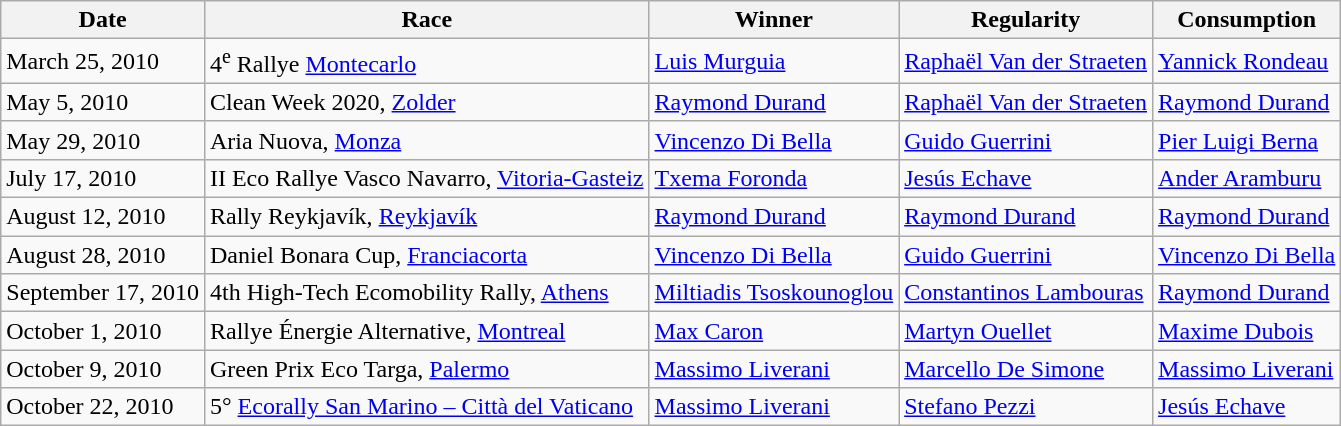<table class="wikitable">
<tr>
<th>Date</th>
<th>Race</th>
<th>Winner</th>
<th>Regularity</th>
<th>Consumption</th>
</tr>
<tr>
<td>March 25, 2010</td>
<td> 4<sup>e</sup> Rallye <a href='#'>Montecarlo</a></td>
<td> <a href='#'>Luis Murguia</a></td>
<td> <a href='#'>Raphaël Van der Straeten</a></td>
<td> <a href='#'>Yannick Rondeau</a></td>
</tr>
<tr>
<td>May 5, 2010</td>
<td> Clean Week 2020, <a href='#'>Zolder</a></td>
<td> <a href='#'>Raymond Durand</a></td>
<td> <a href='#'>Raphaël Van der Straeten</a></td>
<td> <a href='#'>Raymond Durand</a></td>
</tr>
<tr>
<td>May 29, 2010</td>
<td> Aria Nuova, <a href='#'>Monza</a></td>
<td> <a href='#'>Vincenzo Di Bella</a></td>
<td> <a href='#'>Guido Guerrini</a></td>
<td> <a href='#'>Pier Luigi Berna</a></td>
</tr>
<tr>
<td>July 17, 2010</td>
<td> II Eco Rallye Vasco Navarro, <a href='#'>Vitoria-Gasteiz</a></td>
<td> <a href='#'>Txema Foronda</a></td>
<td> <a href='#'>Jesús Echave</a></td>
<td> <a href='#'>Ander Aramburu</a></td>
</tr>
<tr>
<td>August 12, 2010</td>
<td> Rally Reykjavík, <a href='#'>Reykjavík</a></td>
<td> <a href='#'>Raymond Durand</a></td>
<td> <a href='#'>Raymond Durand</a></td>
<td> <a href='#'>Raymond Durand</a></td>
</tr>
<tr>
<td>August 28, 2010</td>
<td> Daniel Bonara Cup, <a href='#'>Franciacorta</a></td>
<td> <a href='#'>Vincenzo Di Bella</a></td>
<td> <a href='#'>Guido Guerrini</a></td>
<td> <a href='#'>Vincenzo Di Bella</a></td>
</tr>
<tr>
<td>September 17, 2010</td>
<td> 4th High-Tech Ecomobility Rally, <a href='#'>Athens</a></td>
<td> <a href='#'>Miltiadis Tsoskounoglou</a></td>
<td> <a href='#'>Constantinos Lambouras</a></td>
<td> <a href='#'>Raymond Durand</a></td>
</tr>
<tr>
<td>October 1, 2010</td>
<td> Rallye Énergie Alternative, <a href='#'>Montreal</a></td>
<td> <a href='#'>Max Caron</a></td>
<td> <a href='#'>Martyn Ouellet</a></td>
<td> <a href='#'>Maxime Dubois</a></td>
</tr>
<tr>
<td>October 9, 2010</td>
<td> Green Prix Eco Targa, <a href='#'>Palermo</a></td>
<td> <a href='#'>Massimo Liverani</a></td>
<td> <a href='#'>Marcello De Simone</a></td>
<td> <a href='#'>Massimo Liverani</a></td>
</tr>
<tr>
<td>October 22, 2010</td>
<td> 5° <a href='#'>Ecorally San Marino – Città del Vaticano</a></td>
<td> <a href='#'>Massimo Liverani</a></td>
<td> <a href='#'>Stefano Pezzi</a></td>
<td> <a href='#'>Jesús Echave</a></td>
</tr>
</table>
